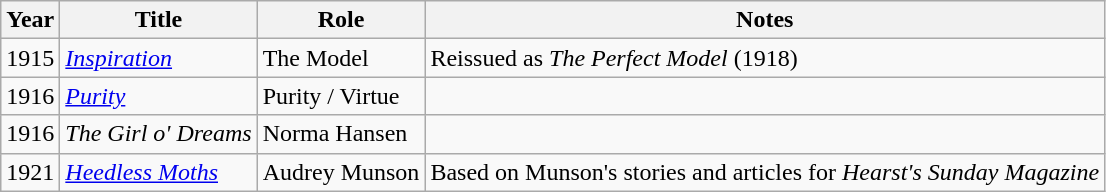<table class="wikitable sortable">
<tr>
<th>Year</th>
<th>Title</th>
<th>Role</th>
<th class="unsortable">Notes</th>
</tr>
<tr>
<td>1915</td>
<td><em><a href='#'>Inspiration</a></em></td>
<td>The Model</td>
<td>Reissued as <em>The Perfect Model</em> (1918)</td>
</tr>
<tr>
<td>1916</td>
<td><em><a href='#'>Purity</a></em></td>
<td>Purity / Virtue</td>
<td></td>
</tr>
<tr>
<td>1916</td>
<td><em>The Girl o' Dreams</em></td>
<td>Norma Hansen</td>
<td></td>
</tr>
<tr>
<td>1921</td>
<td><em><a href='#'>Heedless Moths</a></em></td>
<td>Audrey Munson</td>
<td>Based on Munson's stories and articles for <em>Hearst's Sunday Magazine</em></td>
</tr>
</table>
